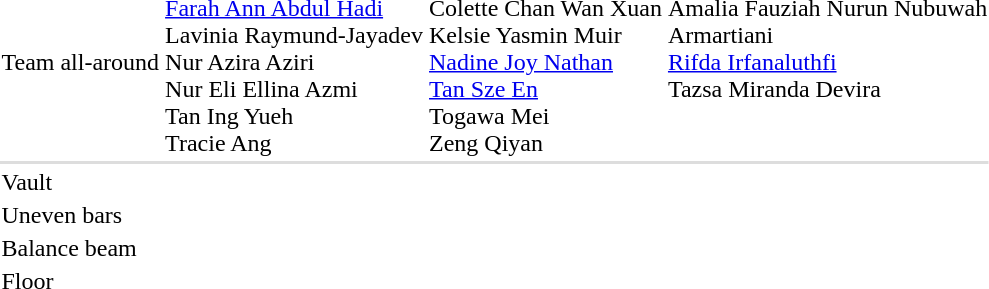<table>
<tr>
<td>Team all-around<br></td>
<td nowrap=true><br><a href='#'>Farah Ann Abdul Hadi</a><br>Lavinia Raymund-Jayadev<br>Nur Azira Aziri<br>Nur Eli Ellina Azmi<br>Tan Ing Yueh<br>Tracie Ang</td>
<td nowrap=true><br>Colette Chan Wan Xuan<br>Kelsie Yasmin Muir<br><a href='#'>Nadine Joy Nathan</a><br><a href='#'>Tan Sze En</a><br>Togawa Mei<br>Zeng Qiyan</td>
<td nowrap=true valign=top><br>Amalia Fauziah Nurun Nubuwah<br>Armartiani<br><a href='#'>Rifda Irfanaluthfi</a><br>Tazsa Miranda Devira</td>
</tr>
<tr style="background:#dddddd;">
<td colspan=7></td>
</tr>
<tr>
<td>Vault<br></td>
<td></td>
<td></td>
<td></td>
</tr>
<tr>
<td>Uneven bars<br></td>
<td></td>
<td></td>
<td></td>
</tr>
<tr>
<td>Balance beam<br></td>
<td></td>
<td></td>
<td></td>
</tr>
<tr>
<td>Floor<br></td>
<td></td>
<td></td>
<td></td>
</tr>
</table>
